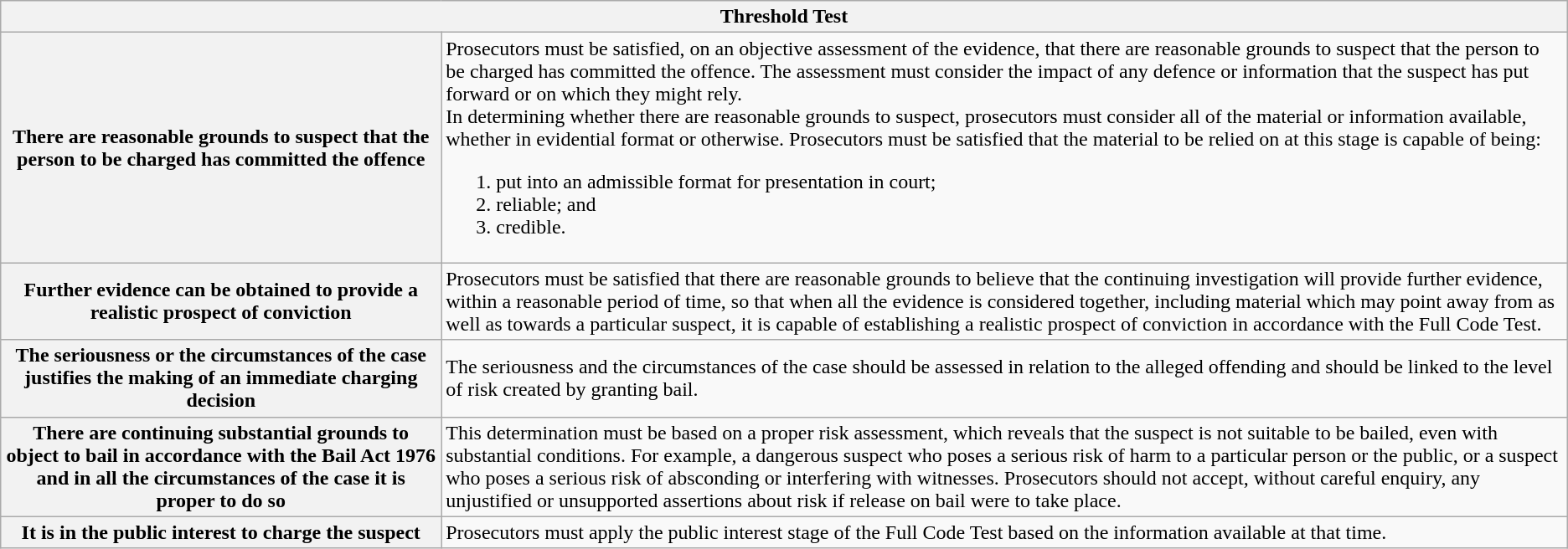<table class="wikitable">
<tr>
<th colspan="2">Threshold Test</th>
</tr>
<tr>
<th>There are reasonable grounds to suspect that the person to be charged has committed the offence</th>
<td>Prosecutors must be satisfied, on an objective assessment of the evidence, that there are reasonable grounds to suspect that the person to be charged has committed the offence. The assessment must consider the impact of any defence or information that the suspect has put forward or on which they might rely.<br>In determining whether there are reasonable grounds to suspect, prosecutors must consider all of the material or information available, whether in evidential format or otherwise. Prosecutors must be satisfied that the material to be relied on at this stage is capable of being:<ol><li>put into an admissible format for presentation in court;</li><li>reliable; and</li><li>credible.</li></ol></td>
</tr>
<tr>
<th>Further evidence can be obtained to provide a realistic prospect of conviction</th>
<td>Prosecutors must be satisfied that there are reasonable grounds to believe that the continuing investigation will provide further evidence, within a reasonable period of time, so that when all the evidence is considered together, including material which may point away from as well as towards a particular suspect, it is capable of establishing a realistic prospect of conviction in accordance with the Full Code Test.</td>
</tr>
<tr>
<th>The seriousness or the circumstances of the case justifies the making of an immediate charging decision</th>
<td>The seriousness and the circumstances of the case should be assessed in relation to the alleged offending and should be linked to the level of risk created by granting bail.</td>
</tr>
<tr>
<th>There are continuing substantial grounds to object to bail in accordance with the Bail Act 1976 and in all the circumstances of the case it is proper to do so</th>
<td>This determination must be based on a proper risk assessment, which reveals that the suspect is not suitable to be bailed, even with substantial conditions. For example, a dangerous suspect who poses a serious risk of harm to a particular person or the public, or a suspect who poses a serious risk of absconding or interfering with witnesses. Prosecutors should not accept, without careful enquiry, any unjustified or unsupported assertions about risk if release on bail were to take place.</td>
</tr>
<tr>
<th>It is in the public interest to charge the suspect</th>
<td>Prosecutors must apply the public interest stage of the Full Code Test based on the information available at that time.</td>
</tr>
</table>
